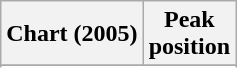<table class="wikitable sortable plainrowheaders">
<tr>
<th scope="col">Chart (2005)</th>
<th scope="col">Peak<br>position</th>
</tr>
<tr>
</tr>
<tr>
</tr>
<tr>
</tr>
<tr>
</tr>
<tr>
</tr>
<tr>
</tr>
<tr>
</tr>
<tr>
</tr>
<tr>
</tr>
<tr>
</tr>
<tr>
</tr>
</table>
